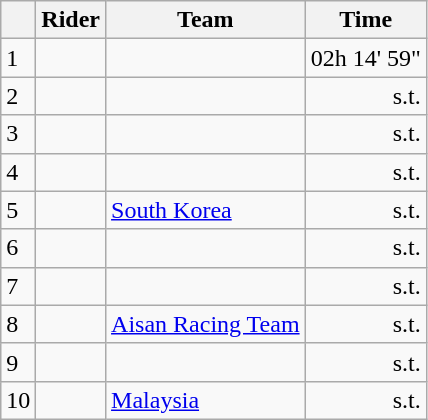<table class=wikitable>
<tr>
<th></th>
<th>Rider</th>
<th>Team</th>
<th>Time</th>
</tr>
<tr>
<td>1</td>
<td></td>
<td></td>
<td align=right>02h 14' 59"</td>
</tr>
<tr>
<td>2</td>
<td> </td>
<td></td>
<td align=right>s.t.</td>
</tr>
<tr>
<td>3</td>
<td></td>
<td></td>
<td align=right>s.t.</td>
</tr>
<tr>
<td>4</td>
<td></td>
<td></td>
<td align=right>s.t.</td>
</tr>
<tr>
<td>5</td>
<td></td>
<td><a href='#'>South Korea</a></td>
<td align=right>s.t.</td>
</tr>
<tr>
<td>6</td>
<td></td>
<td></td>
<td align=right>s.t.</td>
</tr>
<tr>
<td>7</td>
<td></td>
<td></td>
<td align=right>s.t.</td>
</tr>
<tr>
<td>8</td>
<td></td>
<td><a href='#'>Aisan Racing Team</a></td>
<td align=right>s.t.</td>
</tr>
<tr>
<td>9</td>
<td></td>
<td></td>
<td align=right>s.t.</td>
</tr>
<tr>
<td>10</td>
<td></td>
<td><a href='#'>Malaysia</a></td>
<td align=right>s.t.</td>
</tr>
</table>
